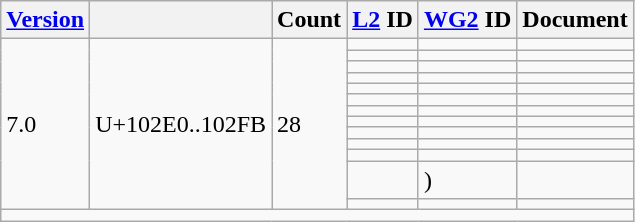<table class="wikitable collapsible sticky-header">
<tr>
<th><a href='#'>Version</a></th>
<th></th>
<th>Count</th>
<th><a href='#'>L2</a> ID</th>
<th><a href='#'>WG2</a> ID</th>
<th>Document</th>
</tr>
<tr>
<td rowspan="13">7.0</td>
<td rowspan="13">U+102E0..102FB</td>
<td rowspan="13">28</td>
<td></td>
<td></td>
<td></td>
</tr>
<tr>
<td></td>
<td></td>
<td></td>
</tr>
<tr>
<td></td>
<td></td>
<td></td>
</tr>
<tr>
<td></td>
<td></td>
<td></td>
</tr>
<tr>
<td></td>
<td></td>
<td></td>
</tr>
<tr>
<td></td>
<td></td>
<td></td>
</tr>
<tr>
<td></td>
<td></td>
<td></td>
</tr>
<tr>
<td></td>
<td></td>
<td></td>
</tr>
<tr>
<td></td>
<td></td>
<td></td>
</tr>
<tr>
<td></td>
<td></td>
<td></td>
</tr>
<tr>
<td></td>
<td></td>
<td></td>
</tr>
<tr>
<td></td>
<td> )</td>
<td></td>
</tr>
<tr>
<td></td>
<td></td>
<td></td>
</tr>
<tr class="sortbottom">
<td colspan="6"></td>
</tr>
</table>
